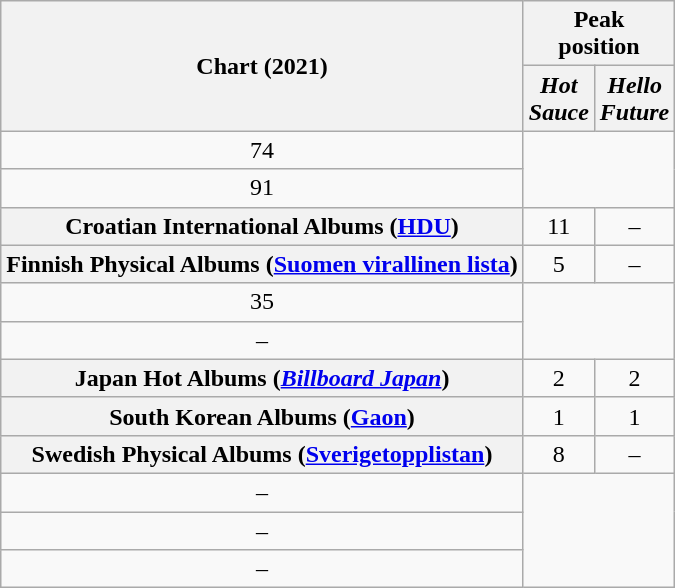<table class="wikitable sortable plainrowheaders" style="text-align:center">
<tr>
<th scope="col" rowspan="2">Chart (2021)</th>
<th scope="col" colspan="2">Peak<br>position</th>
</tr>
<tr>
<th><em>Hot<br>Sauce</em></th>
<th><em>Hello<br>Future</em></th>
</tr>
<tr>
<td>74</td>
</tr>
<tr>
<td>91</td>
</tr>
<tr>
<th scope="row">Croatian International Albums (<a href='#'>HDU</a>)</th>
<td>11</td>
<td>–</td>
</tr>
<tr>
<th scope="row">Finnish Physical Albums (<a href='#'>Suomen virallinen lista</a>)</th>
<td>5</td>
<td>–</td>
</tr>
<tr>
<td>35</td>
</tr>
<tr>
<td>–</td>
</tr>
<tr>
<th scope="row">Japan Hot Albums (<em><a href='#'>Billboard Japan</a></em>)</th>
<td>2</td>
<td>2</td>
</tr>
<tr>
<th scope="row">South Korean Albums (<a href='#'>Gaon</a>)</th>
<td>1</td>
<td>1</td>
</tr>
<tr>
<th scope="row">Swedish Physical Albums (<a href='#'>Sverigetopplistan</a>)</th>
<td>8</td>
<td>–</td>
</tr>
<tr>
<td>–</td>
</tr>
<tr>
<td>–</td>
</tr>
<tr>
<td>–</td>
</tr>
</table>
